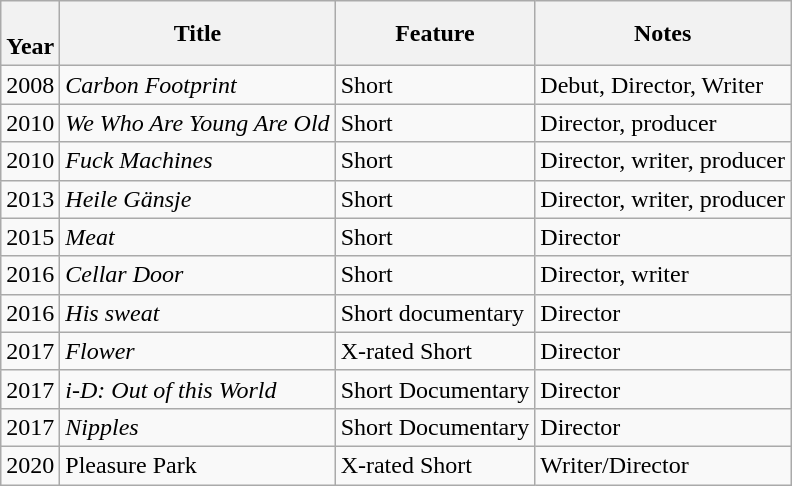<table class="wikitable sortable">
<tr>
<th><br>Year</th>
<th>Title</th>
<th>Feature</th>
<th>Notes</th>
</tr>
<tr>
<td>2008</td>
<td><em>Carbon Footprint</em></td>
<td>Short</td>
<td>Debut, Director, Writer</td>
</tr>
<tr>
<td>2010</td>
<td><em>We Who Are Young Are Old</em></td>
<td>Short</td>
<td>Director, producer</td>
</tr>
<tr>
<td>2010</td>
<td><em>Fuck Machines</em></td>
<td>Short</td>
<td>Director, writer, producer</td>
</tr>
<tr>
<td>2013</td>
<td><em>Heile Gänsje</em></td>
<td>Short</td>
<td>Director, writer, producer</td>
</tr>
<tr>
<td>2015</td>
<td><em>Meat</em></td>
<td>Short</td>
<td>Director</td>
</tr>
<tr>
<td>2016</td>
<td><em>Cellar Door</em></td>
<td>Short</td>
<td>Director, writer</td>
</tr>
<tr>
<td>2016</td>
<td><em>His sweat</em></td>
<td>Short documentary</td>
<td>Director</td>
</tr>
<tr>
<td>2017</td>
<td><em>Flower</em></td>
<td>X-rated Short</td>
<td>Director</td>
</tr>
<tr>
<td>2017</td>
<td><em>i-D: Out of this World</em></td>
<td>Short Documentary</td>
<td>Director</td>
</tr>
<tr>
<td>2017</td>
<td><em>Nipples</em></td>
<td>Short Documentary</td>
<td>Director</td>
</tr>
<tr>
<td>2020</td>
<td>Pleasure Park</td>
<td>X-rated Short</td>
<td>Writer/Director</td>
</tr>
</table>
